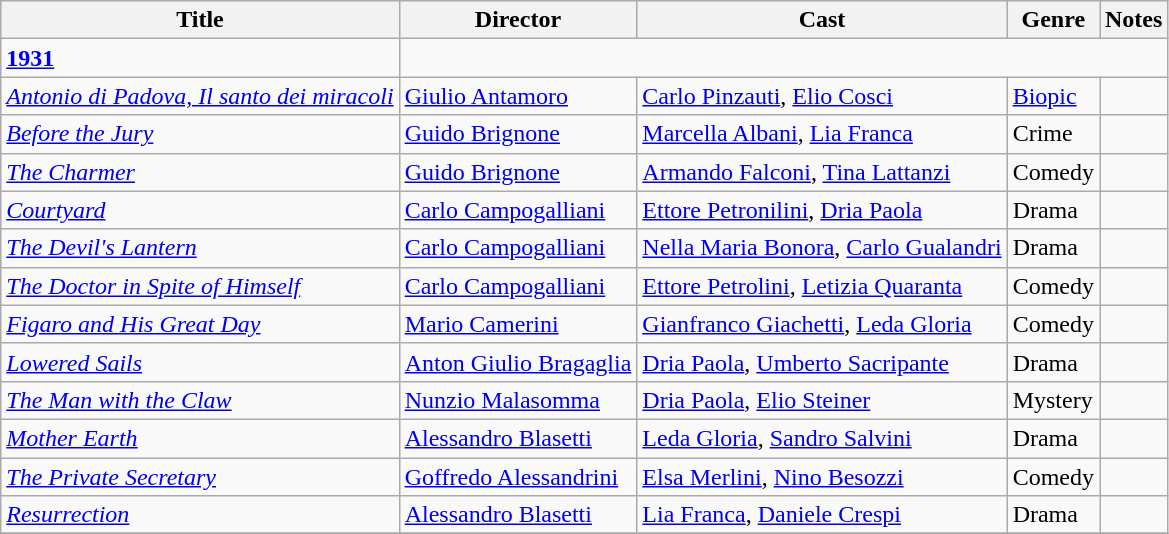<table class="wikitable">
<tr>
<th>Title</th>
<th>Director</th>
<th>Cast</th>
<th>Genre</th>
<th>Notes</th>
</tr>
<tr>
<td><strong><a href='#'>1931</a></strong></td>
</tr>
<tr>
<td><em><a href='#'>Antonio di Padova, Il santo dei miracoli</a></em></td>
<td><a href='#'>Giulio Antamoro</a></td>
<td><a href='#'>Carlo Pinzauti</a>, <a href='#'>Elio Cosci</a></td>
<td><a href='#'>Biopic</a></td>
<td></td>
</tr>
<tr>
<td><em><a href='#'>Before the Jury</a></em></td>
<td><a href='#'>Guido Brignone</a></td>
<td><a href='#'>Marcella Albani</a>, <a href='#'>Lia Franca</a></td>
<td>Crime</td>
<td></td>
</tr>
<tr>
<td><em><a href='#'>The Charmer</a></em></td>
<td><a href='#'>Guido Brignone</a></td>
<td><a href='#'>Armando Falconi</a>, <a href='#'>Tina Lattanzi</a></td>
<td>Comedy</td>
<td></td>
</tr>
<tr>
<td><em><a href='#'>Courtyard</a></em></td>
<td><a href='#'>Carlo Campogalliani</a></td>
<td><a href='#'>Ettore Petronilini</a>, <a href='#'>Dria Paola</a></td>
<td>Drama</td>
<td></td>
</tr>
<tr>
<td><em><a href='#'>The Devil's Lantern</a></em></td>
<td><a href='#'>Carlo Campogalliani</a></td>
<td><a href='#'>Nella Maria Bonora</a>, <a href='#'>Carlo Gualandri</a></td>
<td>Drama</td>
<td></td>
</tr>
<tr>
<td><em><a href='#'>The Doctor in Spite of Himself</a></em></td>
<td><a href='#'>Carlo Campogalliani</a></td>
<td><a href='#'>Ettore Petrolini</a>, <a href='#'>Letizia Quaranta</a></td>
<td>Comedy</td>
<td></td>
</tr>
<tr>
<td><em><a href='#'>Figaro and His Great Day</a></em></td>
<td><a href='#'>Mario Camerini</a></td>
<td><a href='#'>Gianfranco Giachetti</a>, <a href='#'>Leda Gloria</a></td>
<td>Comedy</td>
<td></td>
</tr>
<tr>
<td><em><a href='#'>Lowered Sails</a></em></td>
<td><a href='#'>Anton Giulio Bragaglia</a></td>
<td><a href='#'>Dria Paola</a>, <a href='#'>Umberto Sacripante</a></td>
<td>Drama</td>
<td></td>
</tr>
<tr>
<td><em><a href='#'>The Man with the Claw</a></em></td>
<td><a href='#'>Nunzio Malasomma</a></td>
<td><a href='#'>Dria Paola</a>, <a href='#'>Elio Steiner</a></td>
<td>Mystery</td>
<td></td>
</tr>
<tr>
<td><em><a href='#'>Mother Earth</a></em></td>
<td><a href='#'>Alessandro Blasetti</a></td>
<td><a href='#'>Leda Gloria</a>, <a href='#'>Sandro Salvini</a></td>
<td>Drama</td>
<td></td>
</tr>
<tr>
<td><em><a href='#'>The Private Secretary</a></em></td>
<td><a href='#'>Goffredo Alessandrini</a></td>
<td><a href='#'>Elsa Merlini</a>, <a href='#'>Nino Besozzi</a></td>
<td>Comedy</td>
<td></td>
</tr>
<tr>
<td><em><a href='#'>Resurrection</a></em></td>
<td><a href='#'>Alessandro Blasetti</a></td>
<td><a href='#'>Lia Franca</a>, <a href='#'>Daniele Crespi</a></td>
<td>Drama</td>
<td></td>
</tr>
<tr>
</tr>
</table>
